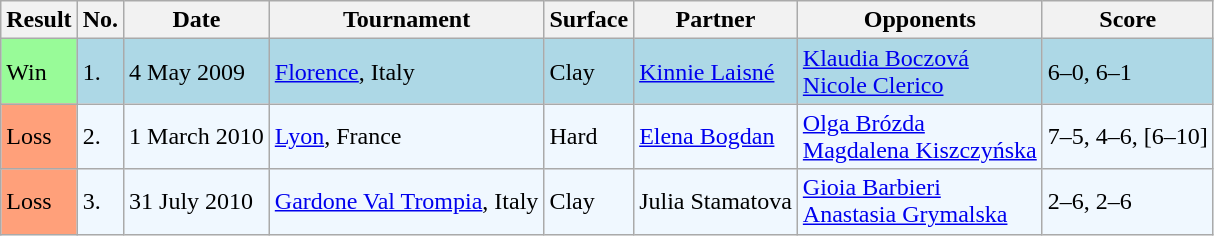<table class="sortable wikitable">
<tr>
<th>Result</th>
<th class="unsortable">No.</th>
<th>Date</th>
<th>Tournament</th>
<th>Surface</th>
<th>Partner</th>
<th>Opponents</th>
<th class="unsortable">Score</th>
</tr>
<tr style="background:lightblue;">
<td style="background:#98fb98;">Win</td>
<td>1.</td>
<td>4 May 2009</td>
<td><a href='#'>Florence</a>, Italy</td>
<td>Clay</td>
<td> <a href='#'>Kinnie Laisné</a></td>
<td> <a href='#'>Klaudia Boczová</a><br> <a href='#'>Nicole Clerico</a></td>
<td>6–0, 6–1</td>
</tr>
<tr bgcolor="#f0f8ff">
<td style="background:#ffa07a;">Loss</td>
<td>2.</td>
<td>1 March 2010</td>
<td><a href='#'>Lyon</a>, France</td>
<td>Hard</td>
<td> <a href='#'>Elena Bogdan</a></td>
<td> <a href='#'>Olga Brózda</a><br> <a href='#'>Magdalena Kiszczyńska</a></td>
<td>7–5, 4–6, [6–10]</td>
</tr>
<tr bgcolor="#f0f8ff">
<td style="background:#ffa07a;">Loss</td>
<td>3.</td>
<td>31 July 2010</td>
<td><a href='#'>Gardone Val Trompia</a>, Italy</td>
<td>Clay</td>
<td> Julia Stamatova</td>
<td> <a href='#'>Gioia Barbieri</a><br> <a href='#'>Anastasia Grymalska</a></td>
<td>2–6, 2–6</td>
</tr>
</table>
